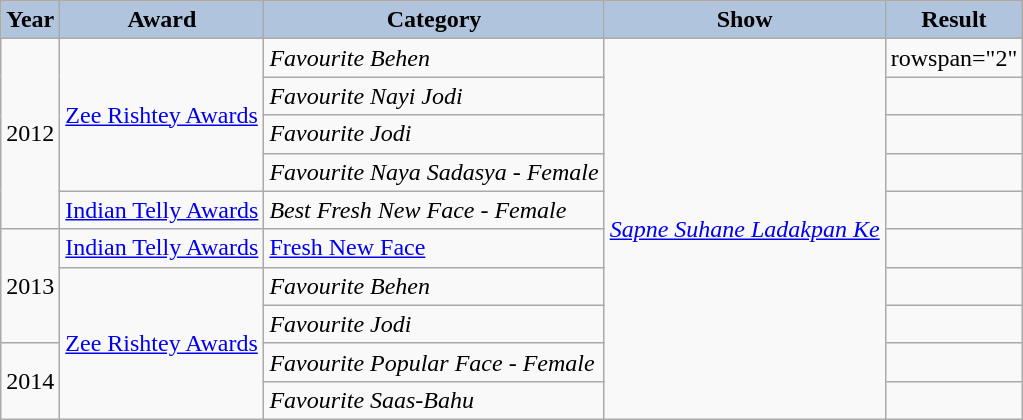<table class="wikitable sortable">
<tr>
<th style="background:#B0C4DE;">Year</th>
<th style="background:#B0C4DE;">Award</th>
<th style="background:#B0C4DE;">Category</th>
<th style="background:#B0C4DE;">Show</th>
<th style="background:#B0C4DE;">Result</th>
</tr>
<tr>
<td rowspan="5">2012</td>
<td rowspan="4"><a href='#'>Zee Rishtey Awards</a></td>
<td><em>Favourite Behen</em></td>
<td rowspan="10"><em><a href='#'>Sapne Suhane Ladakpan Ke</a></em></td>
<td>rowspan="2" </td>
</tr>
<tr>
<td><em>Favourite Nayi Jodi</em></td>
</tr>
<tr>
<td><em>Favourite Jodi</em></td>
<td></td>
</tr>
<tr>
<td><em>Favourite Naya Sadasya - Female</em></td>
<td></td>
</tr>
<tr>
<td><a href='#'>Indian Telly Awards</a></td>
<td><em>Best Fresh New Face - Female</em></td>
<td></td>
</tr>
<tr>
<td rowspan="3">2013</td>
<td><a href='#'>Indian Telly Awards</a></td>
<td><a href='#'>Fresh New Face</a></td>
<td></td>
</tr>
<tr>
<td rowspan="4"><a href='#'>Zee Rishtey Awards</a></td>
<td><em>Favourite Behen</em></td>
<td></td>
</tr>
<tr>
<td><em>Favourite Jodi</em></td>
<td></td>
</tr>
<tr>
<td rowspan="2">2014</td>
<td><em>Favourite Popular Face - Female</em></td>
<td></td>
</tr>
<tr>
<td><em>Favourite Saas-Bahu</em></td>
<td></td>
</tr>
</table>
